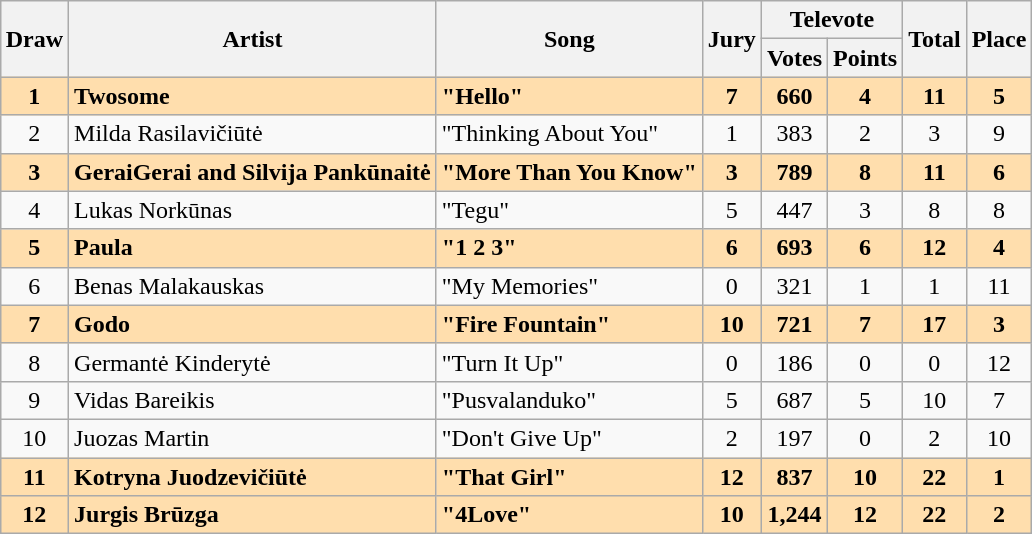<table class="sortable wikitable" style="margin: 1em auto 1em auto; text-align:center">
<tr>
<th rowspan="2">Draw</th>
<th rowspan="2">Artist</th>
<th rowspan="2">Song</th>
<th rowspan="2">Jury</th>
<th colspan="2">Televote</th>
<th rowspan="2">Total</th>
<th rowspan="2">Place</th>
</tr>
<tr>
<th>Votes</th>
<th>Points</th>
</tr>
<tr style="font-weight:bold; background:#FFDEAD;">
<td>1</td>
<td align="left">Twosome</td>
<td align="left">"Hello"</td>
<td>7</td>
<td>660</td>
<td>4</td>
<td>11</td>
<td>5</td>
</tr>
<tr>
<td>2</td>
<td align="left">Milda Rasilavičiūtė</td>
<td align="left">"Thinking About You"</td>
<td>1</td>
<td>383</td>
<td>2</td>
<td>3</td>
<td>9</td>
</tr>
<tr style="font-weight:bold; background:#FFDEAD;">
<td>3</td>
<td align="left">GeraiGerai and Silvija Pankūnaitė</td>
<td align="left">"More Than You Know"</td>
<td>3</td>
<td>789</td>
<td>8</td>
<td>11</td>
<td>6</td>
</tr>
<tr>
<td>4</td>
<td align="left">Lukas Norkūnas</td>
<td align="left">"Tegu"</td>
<td>5</td>
<td>447</td>
<td>3</td>
<td>8</td>
<td>8</td>
</tr>
<tr style="font-weight:bold; background:#FFDEAD;">
<td>5</td>
<td align="left">Paula</td>
<td align="left">"1 2 3"</td>
<td>6</td>
<td>693</td>
<td>6</td>
<td>12</td>
<td>4</td>
</tr>
<tr>
<td>6</td>
<td align="left">Benas Malakauskas</td>
<td align="left">"My Memories"</td>
<td>0</td>
<td>321</td>
<td>1</td>
<td>1</td>
<td>11</td>
</tr>
<tr style="font-weight:bold; background:#FFDEAD;">
<td>7</td>
<td align="left">Godo</td>
<td align="left">"Fire Fountain"</td>
<td>10</td>
<td>721</td>
<td>7</td>
<td>17</td>
<td>3</td>
</tr>
<tr>
<td>8</td>
<td align="left">Germantė Kinderytė</td>
<td align="left">"Turn It Up"</td>
<td>0</td>
<td>186</td>
<td>0</td>
<td>0</td>
<td>12</td>
</tr>
<tr>
<td>9</td>
<td align="left">Vidas Bareikis</td>
<td align="left">"Pusvalanduko"</td>
<td>5</td>
<td>687</td>
<td>5</td>
<td>10</td>
<td>7</td>
</tr>
<tr>
<td>10</td>
<td align="left">Juozas Martin</td>
<td align="left">"Don't Give Up"</td>
<td>2</td>
<td>197</td>
<td>0</td>
<td>2</td>
<td>10</td>
</tr>
<tr style="font-weight:bold; background:#FFDEAD;">
<td>11</td>
<td align="left">Kotryna Juodzevičiūtė</td>
<td align="left">"That Girl"</td>
<td>12</td>
<td>837</td>
<td>10</td>
<td>22</td>
<td>1</td>
</tr>
<tr style="font-weight:bold; background:#FFDEAD;">
<td>12</td>
<td align="left">Jurgis Brūzga</td>
<td align="left">"4Love"</td>
<td>10</td>
<td>1,244</td>
<td>12</td>
<td>22</td>
<td>2</td>
</tr>
</table>
